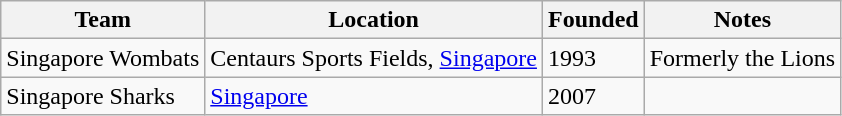<table class="wikitable">
<tr>
<th>Team</th>
<th>Location</th>
<th>Founded</th>
<th>Notes</th>
</tr>
<tr>
<td>Singapore Wombats</td>
<td>Centaurs Sports Fields, <a href='#'>Singapore</a></td>
<td>1993</td>
<td>Formerly the Lions </td>
</tr>
<tr>
<td>Singapore Sharks</td>
<td><a href='#'>Singapore</a></td>
<td>2007</td>
<td></td>
</tr>
</table>
